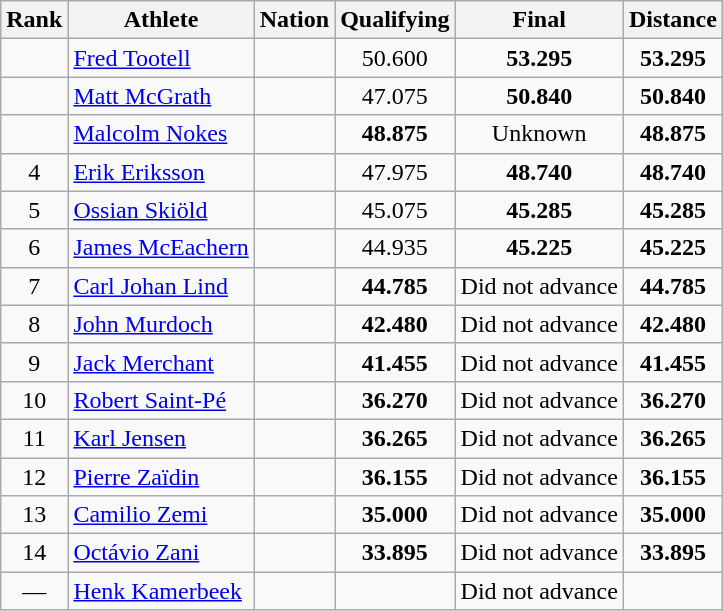<table class="wikitable sortable" style="text-align:center">
<tr>
<th>Rank</th>
<th>Athlete</th>
<th>Nation</th>
<th>Qualifying</th>
<th>Final</th>
<th>Distance</th>
</tr>
<tr>
<td></td>
<td align=left><a href='#'>Fred Tootell</a></td>
<td align=left></td>
<td>50.600</td>
<td><strong>53.295</strong></td>
<td><strong>53.295</strong></td>
</tr>
<tr>
<td></td>
<td align=left><a href='#'>Matt McGrath</a></td>
<td align=left></td>
<td>47.075</td>
<td><strong>50.840</strong></td>
<td><strong>50.840</strong></td>
</tr>
<tr>
<td></td>
<td align=left><a href='#'>Malcolm Nokes</a></td>
<td align=left></td>
<td><strong>48.875</strong></td>
<td data-sort-value=48.875>Unknown</td>
<td><strong>48.875</strong></td>
</tr>
<tr>
<td>4</td>
<td align=left><a href='#'>Erik Eriksson</a></td>
<td align=left></td>
<td>47.975</td>
<td><strong>48.740</strong></td>
<td><strong>48.740</strong></td>
</tr>
<tr>
<td>5</td>
<td align=left><a href='#'>Ossian Skiöld</a></td>
<td align=left></td>
<td>45.075</td>
<td><strong>45.285</strong></td>
<td><strong>45.285</strong></td>
</tr>
<tr>
<td>6</td>
<td align=left><a href='#'>James McEachern</a></td>
<td align=left></td>
<td>44.935</td>
<td><strong>45.225</strong></td>
<td><strong>45.225</strong></td>
</tr>
<tr>
<td>7</td>
<td align=left><a href='#'>Carl Johan Lind</a></td>
<td align=left></td>
<td><strong>44.785</strong></td>
<td data-sort-value=0.000>Did not advance</td>
<td><strong>44.785</strong></td>
</tr>
<tr>
<td>8</td>
<td align=left><a href='#'>John Murdoch</a></td>
<td align=left></td>
<td><strong>42.480</strong></td>
<td data-sort-value=0.000>Did not advance</td>
<td><strong>42.480</strong></td>
</tr>
<tr>
<td>9</td>
<td align=left><a href='#'>Jack Merchant</a></td>
<td align=left></td>
<td><strong>41.455</strong></td>
<td data-sort-value=0.000>Did not advance</td>
<td><strong>41.455</strong></td>
</tr>
<tr>
<td>10</td>
<td align=left><a href='#'>Robert Saint-Pé</a></td>
<td align=left></td>
<td><strong>36.270</strong></td>
<td data-sort-value=0.000>Did not advance</td>
<td><strong>36.270</strong></td>
</tr>
<tr>
<td>11</td>
<td align=left><a href='#'>Karl Jensen</a></td>
<td align=left></td>
<td><strong>36.265</strong></td>
<td data-sort-value=0.000>Did not advance</td>
<td><strong>36.265</strong></td>
</tr>
<tr>
<td>12</td>
<td align=left><a href='#'>Pierre Zaïdin</a></td>
<td align=left></td>
<td><strong>36.155</strong></td>
<td data-sort-value=0.000>Did not advance</td>
<td><strong>36.155</strong></td>
</tr>
<tr>
<td>13</td>
<td align=left><a href='#'>Camilio Zemi</a></td>
<td align=left></td>
<td><strong>35.000</strong></td>
<td data-sort-value=0.000>Did not advance</td>
<td><strong>35.000</strong></td>
</tr>
<tr>
<td>14</td>
<td align=left><a href='#'>Octávio Zani</a></td>
<td align=left></td>
<td><strong>33.895</strong></td>
<td data-sort-value=0.000>Did not advance</td>
<td><strong>33.895</strong></td>
</tr>
<tr>
<td data-sort-value=15>—</td>
<td align=left><a href='#'>Henk Kamerbeek</a></td>
<td align=left></td>
<td></td>
<td data-sort-value=0.000>Did not advance</td>
<td></td>
</tr>
</table>
